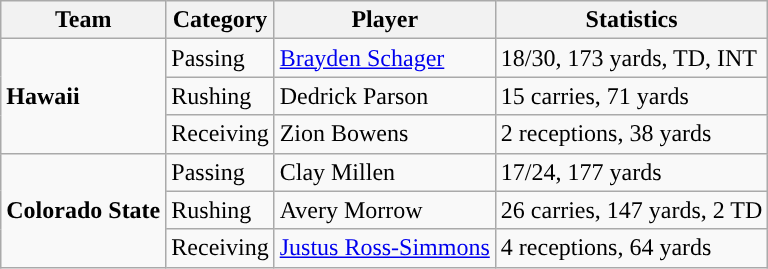<table class="wikitable" style="float: left;">
<tr>
<th>Team</th>
<th>Category</th>
<th>Player</th>
<th>Statistics</th>
</tr>
<tr>
<td rowspan=3><strong>Hawaii</strong></td>
<td>Passing</td>
<td><a href='#'>Brayden Schager</a></td>
<td>18/30, 173 yards, TD, INT</td>
</tr>
<tr>
<td>Rushing</td>
<td>Dedrick Parson</td>
<td>15 carries, 71 yards</td>
</tr>
<tr>
<td>Receiving</td>
<td>Zion Bowens</td>
<td>2 receptions, 38 yards</td>
</tr>
<tr>
<td rowspan=3><strong>Colorado State</strong></td>
<td>Passing</td>
<td>Clay Millen</td>
<td>17/24, 177 yards</td>
</tr>
<tr>
<td>Rushing</td>
<td>Avery Morrow</td>
<td>26 carries, 147 yards, 2 TD</td>
</tr>
<tr>
<td>Receiving</td>
<td><a href='#'>Justus Ross-Simmons</a></td>
<td>4 receptions, 64 yards</td>
</tr>
</table>
